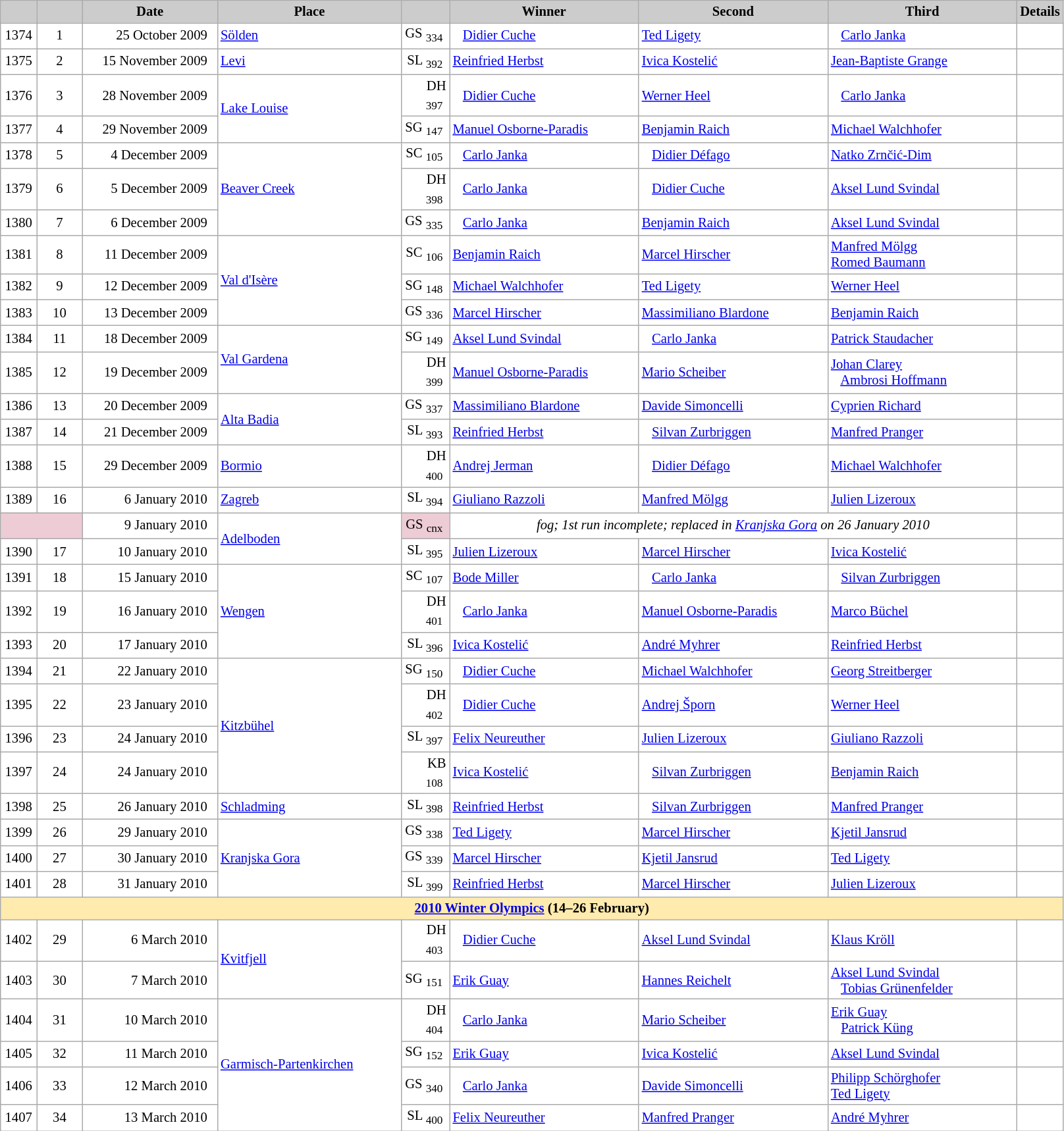<table class="wikitable plainrowheaders" style="background:#fff; font-size:86%; line-height:16px; border:grey solid 1px; border-collapse:collapse;">
<tr style="background:#ccc; text-align:center;">
<td align="center" width="30"></td>
<td align="center" width="40"></td>
<td align="center" width="130"><strong>Date</strong></td>
<td align="center" width="180"><strong>Place</strong></td>
<td align="center" width="42"></td>
<td align="center" width="185"><strong>Winner</strong></td>
<td align="center" width="185"><strong>Second</strong></td>
<td align="center" width="185"><strong>Third</strong></td>
<td align="center" width="10"><strong>Details</strong></td>
</tr>
<tr>
<td align=center>1374</td>
<td align=center>1</td>
<td align=right>25 October 2009  </td>
<td> <a href='#'>Sölden</a></td>
<td align=right>GS <sub>334</sub> </td>
<td>   <a href='#'>Didier Cuche</a></td>
<td> <a href='#'>Ted Ligety</a></td>
<td>   <a href='#'>Carlo Janka</a></td>
<td></td>
</tr>
<tr>
<td align=center>1375</td>
<td align=center>2</td>
<td align=right>15 November 2009  </td>
<td> <a href='#'>Levi</a></td>
<td align=right>SL <sub>392</sub> </td>
<td> <a href='#'>Reinfried Herbst</a></td>
<td> <a href='#'>Ivica Kostelić</a></td>
<td> <a href='#'>Jean-Baptiste Grange</a></td>
<td></td>
</tr>
<tr>
<td align=center>1376</td>
<td align=center>3</td>
<td align=right>28 November 2009  </td>
<td rowspan=2> <a href='#'>Lake Louise</a></td>
<td align=right>DH <sub>397</sub> </td>
<td>   <a href='#'>Didier Cuche</a></td>
<td> <a href='#'>Werner Heel</a></td>
<td>   <a href='#'>Carlo Janka</a></td>
<td></td>
</tr>
<tr>
<td align=center>1377</td>
<td align=center>4</td>
<td align=right>29 November 2009  </td>
<td align=right>SG <sub>147</sub> </td>
<td> <a href='#'>Manuel Osborne-Paradis</a></td>
<td> <a href='#'>Benjamin Raich</a></td>
<td> <a href='#'>Michael Walchhofer</a></td>
<td></td>
</tr>
<tr>
<td align=center>1378</td>
<td align=center>5</td>
<td align=right>4 December 2009  </td>
<td rowspan=3> <a href='#'>Beaver Creek</a></td>
<td align=right>SC <sub>105</sub> </td>
<td>   <a href='#'>Carlo Janka</a></td>
<td>   <a href='#'>Didier Défago</a></td>
<td> <a href='#'>Natko Zrnčić-Dim</a></td>
<td></td>
</tr>
<tr>
<td align=center>1379</td>
<td align=center>6</td>
<td align=right>5 December 2009  </td>
<td align=right>DH <sub>398</sub> </td>
<td>   <a href='#'>Carlo Janka</a></td>
<td>   <a href='#'>Didier Cuche</a></td>
<td> <a href='#'>Aksel Lund Svindal</a></td>
<td></td>
</tr>
<tr>
<td align=center>1380</td>
<td align=center>7</td>
<td align=right>6 December 2009  </td>
<td align=right>GS <sub>335</sub> </td>
<td>   <a href='#'>Carlo Janka</a></td>
<td> <a href='#'>Benjamin Raich</a></td>
<td> <a href='#'>Aksel Lund Svindal</a></td>
<td></td>
</tr>
<tr>
<td align=center>1381</td>
<td align=center>8</td>
<td align=right>11 December 2009  </td>
<td rowspan=3> <a href='#'>Val d'Isère</a></td>
<td align=right>SC <sub>106</sub> </td>
<td> <a href='#'>Benjamin Raich</a></td>
<td> <a href='#'>Marcel Hirscher</a></td>
<td> <a href='#'>Manfred Mölgg</a> <br>  <a href='#'>Romed Baumann</a></td>
<td></td>
</tr>
<tr>
<td align=center>1382</td>
<td align=center>9</td>
<td align=right>12 December 2009  </td>
<td align=right>SG <sub>148</sub> </td>
<td> <a href='#'>Michael Walchhofer</a></td>
<td> <a href='#'>Ted Ligety</a></td>
<td> <a href='#'>Werner Heel</a></td>
<td></td>
</tr>
<tr>
<td align=center>1383</td>
<td align=center>10</td>
<td align=right>13 December 2009  </td>
<td align=right>GS <sub>336</sub> </td>
<td> <a href='#'>Marcel Hirscher</a></td>
<td> <a href='#'>Massimiliano Blardone</a></td>
<td> <a href='#'>Benjamin Raich</a></td>
<td></td>
</tr>
<tr>
<td align=center>1384</td>
<td align=center>11</td>
<td align=right>18 December 2009  </td>
<td rowspan=2> <a href='#'>Val Gardena</a></td>
<td align=right>SG <sub>149</sub> </td>
<td> <a href='#'>Aksel Lund Svindal</a></td>
<td>   <a href='#'>Carlo Janka</a></td>
<td> <a href='#'>Patrick Staudacher</a></td>
<td></td>
</tr>
<tr>
<td align=center>1385</td>
<td align=center>12</td>
<td align=right>19 December 2009  </td>
<td align=right>DH <sub>399</sub> </td>
<td> <a href='#'>Manuel Osborne-Paradis</a></td>
<td> <a href='#'>Mario Scheiber</a></td>
<td> <a href='#'>Johan Clarey</a>  <br>    <a href='#'>Ambrosi Hoffmann</a></td>
<td></td>
</tr>
<tr>
<td align=center>1386</td>
<td align=center>13</td>
<td align=right>20 December 2009  </td>
<td rowspan=2> <a href='#'>Alta Badia</a></td>
<td align=right>GS <sub>337</sub> </td>
<td> <a href='#'>Massimiliano Blardone</a></td>
<td> <a href='#'>Davide Simoncelli</a></td>
<td> <a href='#'>Cyprien Richard</a></td>
<td></td>
</tr>
<tr>
<td align=center>1387</td>
<td align=center>14</td>
<td align=right>21 December 2009  </td>
<td align=right>SL <sub>393</sub> </td>
<td> <a href='#'>Reinfried Herbst</a></td>
<td>   <a href='#'>Silvan Zurbriggen</a></td>
<td> <a href='#'>Manfred Pranger</a></td>
<td></td>
</tr>
<tr>
<td align=center>1388</td>
<td align=center>15</td>
<td align=right>29 December 2009  </td>
<td> <a href='#'>Bormio</a></td>
<td align=right>DH <sub>400</sub> </td>
<td> <a href='#'>Andrej Jerman</a></td>
<td>   <a href='#'>Didier Défago</a></td>
<td> <a href='#'>Michael Walchhofer</a></td>
<td></td>
</tr>
<tr>
<td align=center>1389</td>
<td align=center>16</td>
<td align=right>6 January 2010  </td>
<td> <a href='#'>Zagreb</a></td>
<td align=right>SL <sub>394</sub> </td>
<td> <a href='#'>Giuliano Razzoli</a></td>
<td> <a href='#'>Manfred Mölgg</a></td>
<td> <a href='#'>Julien Lizeroux</a></td>
<td></td>
</tr>
<tr>
<td colspan=2 bgcolor="EDCCD5"></td>
<td align=right>9 January 2010  </td>
<td rowspan=2> <a href='#'>Adelboden</a></td>
<td align=right bgcolor="EDCCD5">GS <sub>cnx</sub> </td>
<td colspan=3 align=center><em>fog; 1st run incomplete; replaced in <a href='#'>Kranjska Gora</a> on 26 January 2010 </em></td>
<td></td>
</tr>
<tr>
<td align=center>1390</td>
<td align=center>17</td>
<td align=right>10 January 2010  </td>
<td align=right>SL <sub>395</sub> </td>
<td> <a href='#'>Julien Lizeroux</a></td>
<td> <a href='#'>Marcel Hirscher</a></td>
<td> <a href='#'>Ivica Kostelić</a></td>
<td></td>
</tr>
<tr>
<td align=center>1391</td>
<td align=center>18</td>
<td align=right>15 January 2010  </td>
<td rowspan=3> <a href='#'>Wengen</a></td>
<td align=right>SC <sub>107</sub> </td>
<td> <a href='#'>Bode Miller</a></td>
<td>   <a href='#'>Carlo Janka</a></td>
<td>   <a href='#'>Silvan Zurbriggen</a></td>
<td></td>
</tr>
<tr>
<td align=center>1392</td>
<td align=center>19</td>
<td align=right>16 January 2010  </td>
<td align=right>DH <sub>401</sub> </td>
<td>   <a href='#'>Carlo Janka</a></td>
<td> <a href='#'>Manuel Osborne-Paradis</a></td>
<td> <a href='#'>Marco Büchel</a></td>
<td></td>
</tr>
<tr>
<td align=center>1393</td>
<td align=center>20</td>
<td align=right>17 January 2010  </td>
<td align=right>SL <sub>396</sub> </td>
<td> <a href='#'>Ivica Kostelić</a></td>
<td> <a href='#'>André Myhrer</a></td>
<td> <a href='#'>Reinfried Herbst</a></td>
<td></td>
</tr>
<tr>
<td align=center>1394</td>
<td align=center>21</td>
<td align=right>22 January 2010  </td>
<td rowspan=4> <a href='#'>Kitzbühel</a></td>
<td align=right>SG <sub>150</sub> </td>
<td>   <a href='#'>Didier Cuche</a></td>
<td> <a href='#'>Michael Walchhofer</a></td>
<td> <a href='#'>Georg Streitberger</a></td>
<td></td>
</tr>
<tr>
<td align=center>1395</td>
<td align=center>22</td>
<td align=right>23 January 2010  </td>
<td align=right>DH <sub>402</sub> </td>
<td>   <a href='#'>Didier Cuche</a></td>
<td> <a href='#'>Andrej Šporn</a></td>
<td> <a href='#'>Werner Heel</a></td>
<td></td>
</tr>
<tr>
<td align=center>1396</td>
<td align=center>23</td>
<td align=right>24 January 2010  </td>
<td align=right>SL <sub>397</sub> </td>
<td> <a href='#'>Felix Neureuther</a></td>
<td> <a href='#'>Julien Lizeroux</a></td>
<td> <a href='#'>Giuliano Razzoli</a></td>
<td></td>
</tr>
<tr>
<td align=center>1397</td>
<td align=center>24</td>
<td align=right>24 January 2010  </td>
<td align=right>KB <sub>108</sub> </td>
<td> <a href='#'>Ivica Kostelić</a></td>
<td>   <a href='#'>Silvan Zurbriggen</a></td>
<td> <a href='#'>Benjamin Raich</a></td>
<td></td>
</tr>
<tr>
<td align=center>1398</td>
<td align=center>25</td>
<td align=right>26 January 2010  </td>
<td> <a href='#'>Schladming</a></td>
<td align=right>SL <sub>398</sub> </td>
<td> <a href='#'>Reinfried Herbst</a></td>
<td>   <a href='#'>Silvan Zurbriggen</a></td>
<td> <a href='#'>Manfred Pranger</a></td>
<td></td>
</tr>
<tr>
<td align=center>1399</td>
<td align=center>26</td>
<td align=right><small></small>29 January 2010  </td>
<td rowspan=3> <a href='#'>Kranjska Gora</a></td>
<td align=right>GS <sub>338</sub> </td>
<td> <a href='#'>Ted Ligety</a></td>
<td> <a href='#'>Marcel Hirscher</a></td>
<td> <a href='#'>Kjetil Jansrud</a></td>
<td></td>
</tr>
<tr>
<td align=center>1400</td>
<td align=center>27</td>
<td align=right>30 January 2010  </td>
<td align=right>GS <sub>339</sub> </td>
<td> <a href='#'>Marcel Hirscher</a></td>
<td> <a href='#'>Kjetil Jansrud</a></td>
<td> <a href='#'>Ted Ligety</a></td>
<td></td>
</tr>
<tr>
<td align=center>1401</td>
<td align=center>28</td>
<td align=right>31 January 2010  </td>
<td align=right>SL <sub>399</sub> </td>
<td> <a href='#'>Reinfried Herbst</a></td>
<td> <a href='#'>Marcel Hirscher</a></td>
<td> <a href='#'>Julien Lizeroux</a></td>
<td></td>
</tr>
<tr style="background:#FFEBAD">
<td colspan="9" style="text-align:center;"><strong><a href='#'>2010 Winter Olympics</a> (14–26 February)</strong></td>
</tr>
<tr>
<td align=center>1402</td>
<td align=center>29</td>
<td align=right>6 March 2010  </td>
<td rowspan=2> <a href='#'>Kvitfjell</a></td>
<td align=right>DH <sub>403</sub> </td>
<td>   <a href='#'>Didier Cuche</a></td>
<td> <a href='#'>Aksel Lund Svindal</a></td>
<td> <a href='#'>Klaus Kröll</a></td>
<td></td>
</tr>
<tr>
<td align=center>1403</td>
<td align=center>30</td>
<td align=right>7 March 2010  </td>
<td align=right>SG <sub>151</sub> </td>
<td> <a href='#'>Erik Guay</a></td>
<td> <a href='#'>Hannes Reichelt</a></td>
<td> <a href='#'>Aksel Lund Svindal</a><br>   <a href='#'>Tobias Grünenfelder</a></td>
<td></td>
</tr>
<tr>
<td align=center>1404</td>
<td align=center>31</td>
<td align=right>10 March 2010  </td>
<td rowspan=4> <a href='#'>Garmisch-Partenkirchen</a></td>
<td align=right>DH <sub>404</sub> </td>
<td>   <a href='#'>Carlo Janka</a></td>
<td> <a href='#'>Mario Scheiber</a></td>
<td> <a href='#'>Erik Guay</a><br>   <a href='#'>Patrick Küng</a></td>
<td></td>
</tr>
<tr>
<td align=center>1405</td>
<td align=center>32</td>
<td align=right>11 March 2010  </td>
<td align=right>SG <sub>152</sub> </td>
<td> <a href='#'>Erik Guay</a></td>
<td> <a href='#'>Ivica Kostelić</a></td>
<td> <a href='#'>Aksel Lund Svindal</a></td>
<td></td>
</tr>
<tr>
<td align=center>1406</td>
<td align=center>33</td>
<td align=right>12 March 2010  </td>
<td align=right>GS <sub>340</sub> </td>
<td>   <a href='#'>Carlo Janka</a></td>
<td> <a href='#'>Davide Simoncelli</a></td>
<td> <a href='#'>Philipp Schörghofer</a><br> <a href='#'>Ted Ligety</a></td>
<td></td>
</tr>
<tr>
<td align=center>1407</td>
<td align=center>34</td>
<td align=right>13 March 2010  </td>
<td align=right>SL <sub>400</sub> </td>
<td> <a href='#'>Felix Neureuther</a></td>
<td> <a href='#'>Manfred Pranger</a></td>
<td> <a href='#'>André Myhrer</a></td>
<td></td>
</tr>
</table>
